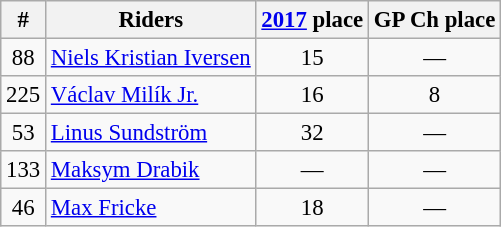<table class="wikitable" style="text-align: center; font-size: 95%">
<tr>
<th>#</th>
<th>Riders</th>
<th><a href='#'>2017</a> place</th>
<th>GP Ch place</th>
</tr>
<tr>
<td>88</td>
<td align=left> <a href='#'>Niels Kristian Iversen</a></td>
<td>15</td>
<td>—</td>
</tr>
<tr>
<td>225</td>
<td align=left> <a href='#'>Václav Milík Jr.</a></td>
<td>16</td>
<td>8</td>
</tr>
<tr>
<td>53</td>
<td align=left> <a href='#'>Linus Sundström</a></td>
<td>32</td>
<td>—</td>
</tr>
<tr>
<td>133</td>
<td align=left> <a href='#'>Maksym Drabik</a></td>
<td>—</td>
<td>—</td>
</tr>
<tr>
<td>46</td>
<td align=left> <a href='#'>Max Fricke</a></td>
<td>18</td>
<td>—</td>
</tr>
</table>
